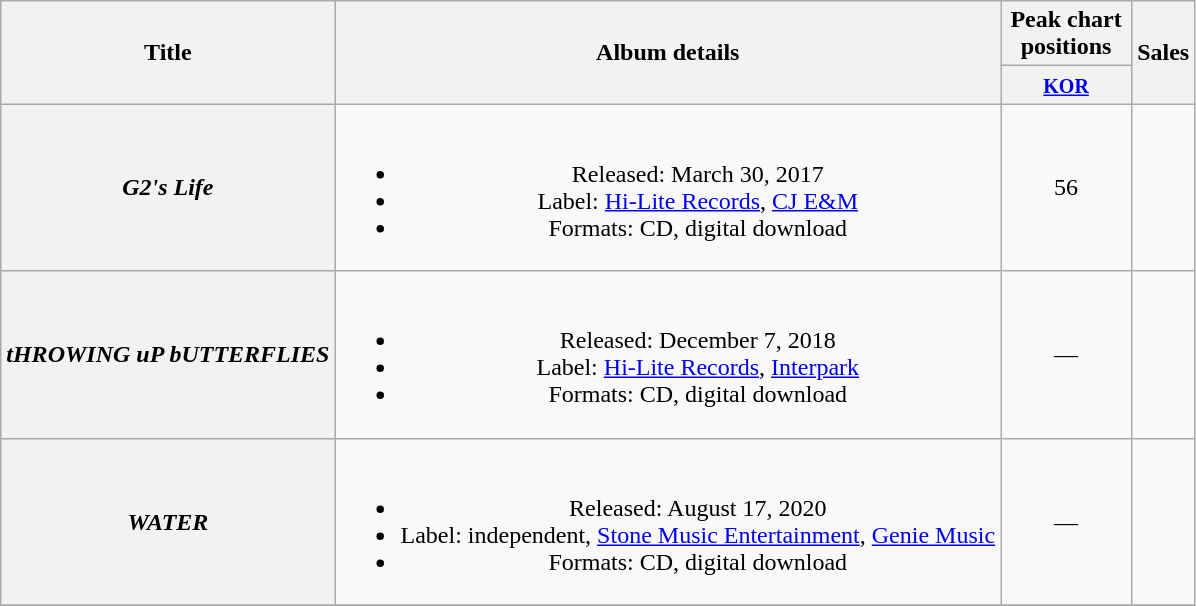<table class="wikitable plainrowheaders" style="text-align:center;">
<tr>
<th scope="col" rowspan="2">Title</th>
<th scope="col" rowspan="2">Album details</th>
<th scope="col" colspan="1" style="width:5em;">Peak chart positions</th>
<th scope="col" rowspan="2">Sales</th>
</tr>
<tr>
<th><small><a href='#'>KOR</a></small><br></th>
</tr>
<tr>
<th scope="row"><em>G2's Life</em></th>
<td><br><ul><li>Released: March 30, 2017</li><li>Label: <a href='#'>Hi-Lite Records</a>, <a href='#'>CJ E&M</a></li><li>Formats: CD, digital download</li></ul></td>
<td>56</td>
<td></td>
</tr>
<tr>
<th scope="row"><em>tHROWING uP bUTTERFLIES</em></th>
<td><br><ul><li>Released: December 7, 2018</li><li>Label: <a href='#'>Hi-Lite Records</a>, <a href='#'>Interpark</a></li><li>Formats: CD, digital download</li></ul></td>
<td>—</td>
<td></td>
</tr>
<tr>
<th scope="row"><em>WATER</em></th>
<td><br><ul><li>Released: August 17, 2020</li><li>Label: independent, <a href='#'>Stone Music Entertainment</a>, <a href='#'>Genie Music</a></li><li>Formats: CD, digital download</li></ul></td>
<td>—</td>
<td></td>
</tr>
<tr>
</tr>
</table>
